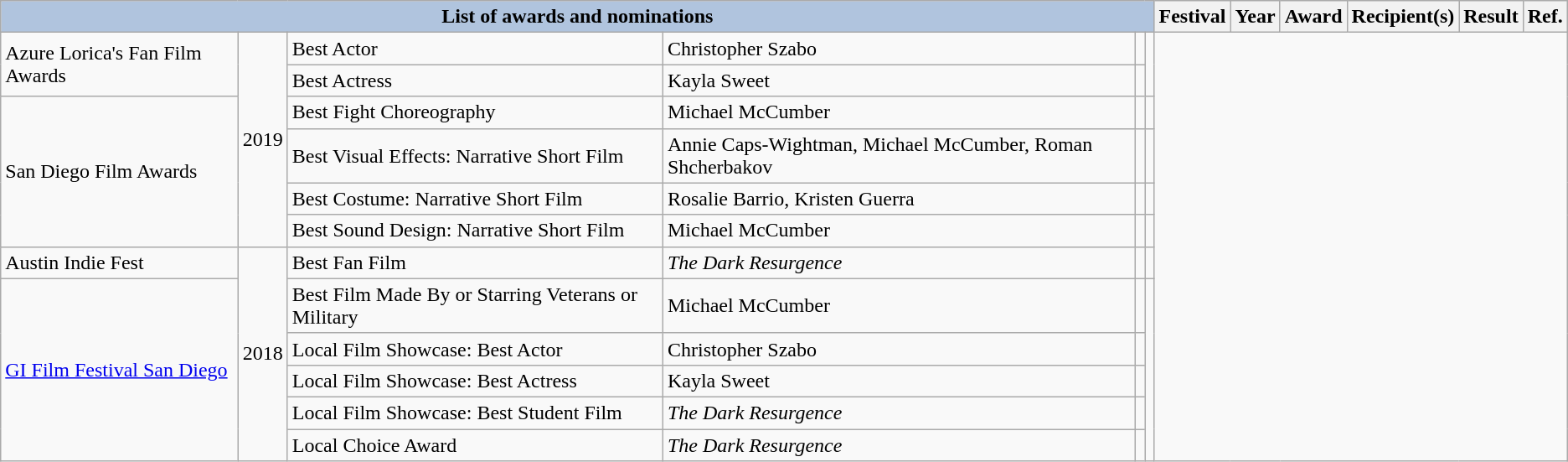<table class="wikitable">
<tr>
<th colspan="6" style="background:#B0C4DE;">List of awards and nominations</th>
<th>Festival</th>
<th>Year</th>
<th>Award</th>
<th>Recipient(s)</th>
<th>Result</th>
<th>Ref.</th>
</tr>
<tr>
<td rowspan="2">Azure Lorica's Fan Film Awards</td>
<td rowspan="6">2019</td>
<td>Best Actor</td>
<td>Christopher Szabo</td>
<td></td>
<td rowspan="2"></td>
</tr>
<tr>
<td>Best Actress</td>
<td>Kayla Sweet</td>
<td></td>
</tr>
<tr>
<td rowspan="4">San Diego Film Awards</td>
<td>Best Fight Choreography</td>
<td>Michael McCumber</td>
<td></td>
<td></td>
</tr>
<tr>
<td>Best Visual Effects: Narrative Short Film</td>
<td>Annie Caps-Wightman, Michael McCumber, Roman Shcherbakov</td>
<td></td>
<td></td>
</tr>
<tr>
<td>Best Costume: Narrative Short Film</td>
<td>Rosalie Barrio, Kristen Guerra</td>
<td></td>
<td></td>
</tr>
<tr>
<td>Best Sound Design: Narrative Short Film</td>
<td>Michael McCumber</td>
<td></td>
<td></td>
</tr>
<tr>
<td>Austin Indie Fest</td>
<td rowspan="6">2018</td>
<td>Best Fan Film</td>
<td><em>The Dark Resurgence</em></td>
<td></td>
<td></td>
</tr>
<tr>
<td rowspan="5"><a href='#'>GI Film Festival San Diego</a></td>
<td>Best Film Made By or Starring Veterans or Military</td>
<td>Michael McCumber</td>
<td></td>
<td rowspan="5"></td>
</tr>
<tr>
<td>Local Film Showcase: Best Actor</td>
<td>Christopher Szabo</td>
<td></td>
</tr>
<tr>
<td>Local Film Showcase: Best Actress</td>
<td>Kayla Sweet</td>
<td></td>
</tr>
<tr>
<td>Local Film Showcase: Best Student Film</td>
<td><em>The Dark Resurgence</em></td>
<td></td>
</tr>
<tr>
<td>Local Choice Award</td>
<td><em>The Dark Resurgence</em></td>
<td></td>
</tr>
</table>
